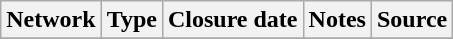<table class="wikitable sortable">
<tr>
<th>Network</th>
<th>Type</th>
<th>Closure date</th>
<th>Notes</th>
<th>Source</th>
</tr>
<tr>
</tr>
</table>
